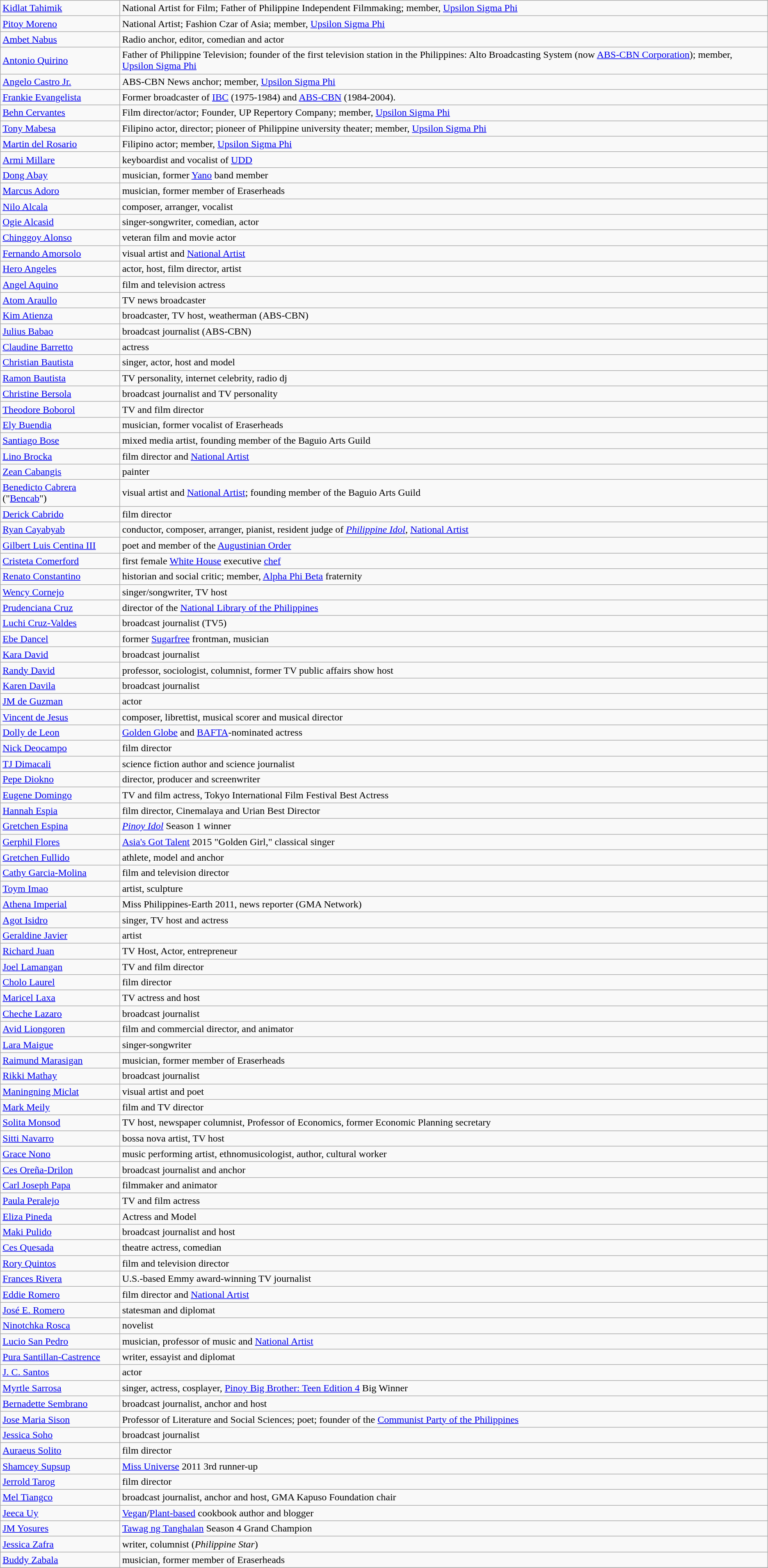<table class="wikitable">
<tr>
<td><a href='#'>Kidlat Tahimik</a></td>
<td>National Artist for Film; Father of Philippine Independent Filmmaking; member, <a href='#'>Upsilon Sigma Phi</a></td>
</tr>
<tr>
<td><a href='#'>Pitoy Moreno</a></td>
<td>National Artist; Fashion Czar of Asia; member, <a href='#'>Upsilon Sigma Phi</a></td>
</tr>
<tr>
<td><a href='#'>Ambet Nabus</a></td>
<td>Radio anchor, editor, comedian and actor</td>
</tr>
<tr>
<td><a href='#'>Antonio Quirino</a></td>
<td>Father of Philippine Television; founder of the first television station in the Philippines: Alto Broadcasting System (now <a href='#'>ABS-CBN Corporation</a>); member, <a href='#'>Upsilon Sigma Phi</a></td>
</tr>
<tr>
<td><a href='#'>Angelo Castro Jr.</a></td>
<td>ABS-CBN News anchor; member, <a href='#'>Upsilon Sigma Phi</a></td>
</tr>
<tr>
<td><a href='#'>Frankie Evangelista</a></td>
<td>Former broadcaster of <a href='#'>IBC</a> (1975-1984) and <a href='#'>ABS-CBN</a> (1984-2004).</td>
</tr>
<tr>
<td><a href='#'>Behn Cervantes</a></td>
<td>Film director/actor; Founder, UP Repertory Company; member, <a href='#'>Upsilon Sigma Phi</a></td>
</tr>
<tr>
<td><a href='#'>Tony Mabesa</a></td>
<td>Filipino actor, director; pioneer of Philippine university theater; member, <a href='#'>Upsilon Sigma Phi</a></td>
</tr>
<tr>
<td><a href='#'>Martin del Rosario</a></td>
<td>Filipino actor; member, <a href='#'>Upsilon Sigma Phi</a></td>
</tr>
<tr>
<td><a href='#'>Armi Millare</a></td>
<td>keyboardist and vocalist of <a href='#'>UDD</a></td>
</tr>
<tr>
<td><a href='#'>Dong Abay</a></td>
<td>musician, former <a href='#'>Yano</a> band member</td>
</tr>
<tr>
<td><a href='#'>Marcus Adoro</a></td>
<td>musician, former member of Eraserheads</td>
</tr>
<tr>
<td><a href='#'>Nilo Alcala</a></td>
<td>composer, arranger, vocalist</td>
</tr>
<tr>
<td><a href='#'>Ogie Alcasid</a></td>
<td>singer-songwriter, comedian, actor</td>
</tr>
<tr>
<td><a href='#'>Chinggoy Alonso</a></td>
<td>veteran film and movie actor</td>
</tr>
<tr>
<td><a href='#'>Fernando Amorsolo</a></td>
<td>visual artist and <a href='#'>National Artist</a></td>
</tr>
<tr>
<td><a href='#'>Hero Angeles</a></td>
<td>actor, host, film director, artist</td>
</tr>
<tr>
<td><a href='#'>Angel Aquino</a></td>
<td>film and television actress</td>
</tr>
<tr>
<td><a href='#'>Atom Araullo</a></td>
<td>TV news broadcaster</td>
</tr>
<tr>
<td><a href='#'>Kim Atienza</a></td>
<td>broadcaster, TV host, weatherman (ABS-CBN)</td>
</tr>
<tr>
<td><a href='#'>Julius Babao</a></td>
<td>broadcast journalist (ABS-CBN)</td>
</tr>
<tr>
<td><a href='#'>Claudine Barretto</a></td>
<td>actress</td>
</tr>
<tr>
<td><a href='#'>Christian Bautista</a></td>
<td>singer, actor, host and model</td>
</tr>
<tr>
<td><a href='#'>Ramon Bautista</a></td>
<td>TV personality, internet celebrity, radio dj</td>
</tr>
<tr>
<td><a href='#'>Christine Bersola</a></td>
<td>broadcast journalist and TV personality</td>
</tr>
<tr>
<td><a href='#'>Theodore Boborol</a></td>
<td>TV and film director</td>
</tr>
<tr>
<td><a href='#'>Ely Buendia</a></td>
<td>musician, former vocalist of Eraserheads</td>
</tr>
<tr>
<td><a href='#'>Santiago Bose</a></td>
<td>mixed media artist, founding member of the Baguio Arts Guild</td>
</tr>
<tr>
<td><a href='#'>Lino Brocka</a></td>
<td>film director and <a href='#'>National Artist</a></td>
</tr>
<tr>
<td><a href='#'>Zean Cabangis</a></td>
<td>painter</td>
</tr>
<tr>
<td><a href='#'>Benedicto Cabrera</a> ("<a href='#'>Bencab</a>")</td>
<td>visual artist and <a href='#'>National Artist</a>; founding member of the Baguio Arts Guild</td>
</tr>
<tr>
<td><a href='#'>Derick Cabrido</a></td>
<td>film director</td>
</tr>
<tr>
<td><a href='#'>Ryan Cayabyab</a></td>
<td>conductor, composer, arranger, pianist, resident judge of <em><a href='#'>Philippine Idol</a></em>, <a href='#'>National Artist</a></td>
</tr>
<tr>
<td><a href='#'>Gilbert Luis Centina III</a></td>
<td>poet and member of the <a href='#'>Augustinian Order</a></td>
</tr>
<tr>
<td><a href='#'>Cristeta Comerford</a></td>
<td>first female <a href='#'>White House</a> executive <a href='#'>chef</a></td>
</tr>
<tr>
<td><a href='#'>Renato Constantino</a></td>
<td>historian and social critic;  member, <a href='#'>Alpha Phi Beta</a> fraternity</td>
</tr>
<tr>
<td><a href='#'>Wency Cornejo</a></td>
<td>singer/songwriter, TV host</td>
</tr>
<tr>
<td><a href='#'>Prudenciana Cruz</a></td>
<td>director of the <a href='#'>National Library of the Philippines</a></td>
</tr>
<tr>
<td><a href='#'>Luchi Cruz-Valdes</a></td>
<td>broadcast journalist (TV5)</td>
</tr>
<tr>
<td><a href='#'>Ebe Dancel</a></td>
<td>former <a href='#'>Sugarfree</a> frontman, musician</td>
</tr>
<tr>
<td><a href='#'>Kara David</a></td>
<td>broadcast journalist</td>
</tr>
<tr>
<td><a href='#'>Randy David</a></td>
<td>professor, sociologist, columnist, former TV public affairs show host</td>
</tr>
<tr>
<td><a href='#'>Karen Davila</a></td>
<td>broadcast journalist</td>
</tr>
<tr>
<td><a href='#'>JM de Guzman</a></td>
<td>actor</td>
</tr>
<tr>
<td><a href='#'>Vincent de Jesus</a></td>
<td>composer, librettist, musical scorer and musical director</td>
</tr>
<tr>
<td><a href='#'>Dolly de Leon</a></td>
<td><a href='#'>Golden Globe</a> and <a href='#'>BAFTA</a>-nominated actress</td>
</tr>
<tr>
<td><a href='#'>Nick Deocampo</a></td>
<td>film director</td>
</tr>
<tr>
<td><a href='#'>TJ Dimacali</a></td>
<td>science fiction author and science journalist</td>
</tr>
<tr>
<td><a href='#'>Pepe Diokno</a></td>
<td>director, producer and screenwriter </td>
</tr>
<tr>
<td><a href='#'>Eugene Domingo</a></td>
<td>TV and film actress, Tokyo International Film Festival Best Actress</td>
</tr>
<tr>
<td><a href='#'>Hannah Espia</a></td>
<td>film director, Cinemalaya and Urian Best Director</td>
</tr>
<tr>
<td><a href='#'>Gretchen Espina</a></td>
<td><em><a href='#'>Pinoy Idol</a></em> Season 1 winner</td>
</tr>
<tr>
<td><a href='#'>Gerphil Flores</a></td>
<td><a href='#'>Asia's Got Talent</a> 2015 "Golden Girl," classical singer</td>
</tr>
<tr>
<td><a href='#'>Gretchen Fullido</a></td>
<td>athlete, model and anchor</td>
</tr>
<tr>
<td><a href='#'>Cathy Garcia-Molina</a></td>
<td>film and television director</td>
</tr>
<tr>
<td><a href='#'>Toym Imao</a></td>
<td>artist, sculpture</td>
</tr>
<tr>
<td><a href='#'>Athena Imperial</a></td>
<td>Miss Philippines-Earth 2011, news reporter (GMA Network)</td>
</tr>
<tr>
<td><a href='#'>Agot Isidro</a></td>
<td>singer, TV host and actress</td>
</tr>
<tr>
<td><a href='#'>Geraldine Javier</a></td>
<td>artist</td>
</tr>
<tr>
<td><a href='#'>Richard Juan</a></td>
<td>TV Host, Actor, entrepreneur</td>
</tr>
<tr>
<td><a href='#'>Joel Lamangan</a></td>
<td>TV and film director</td>
</tr>
<tr>
<td><a href='#'>Cholo Laurel</a></td>
<td>film director</td>
</tr>
<tr>
<td><a href='#'>Maricel Laxa</a></td>
<td>TV actress and host</td>
</tr>
<tr>
<td><a href='#'>Cheche Lazaro</a></td>
<td>broadcast journalist</td>
</tr>
<tr>
<td><a href='#'>Avid Liongoren</a></td>
<td>film and commercial director, and animator</td>
</tr>
<tr>
<td><a href='#'>Lara Maigue</a></td>
<td>singer-songwriter</td>
</tr>
<tr>
<td><a href='#'>Raimund Marasigan</a></td>
<td>musician, former member of Eraserheads</td>
</tr>
<tr>
<td><a href='#'>Rikki Mathay</a></td>
<td>broadcast journalist</td>
</tr>
<tr>
<td><a href='#'>Maningning Miclat</a></td>
<td>visual artist and poet</td>
</tr>
<tr>
<td><a href='#'>Mark Meily</a></td>
<td>film and TV director</td>
</tr>
<tr>
<td><a href='#'>Solita Monsod</a></td>
<td>TV host, newspaper columnist, Professor of Economics, former Economic Planning secretary</td>
</tr>
<tr>
<td><a href='#'>Sitti Navarro</a></td>
<td>bossa nova artist, TV host</td>
</tr>
<tr>
<td><a href='#'>Grace Nono</a></td>
<td>music performing artist, ethnomusicologist, author, cultural worker</td>
</tr>
<tr>
<td><a href='#'>Ces Oreña-Drilon</a></td>
<td>broadcast journalist and anchor</td>
</tr>
<tr>
<td><a href='#'>Carl Joseph Papa</a></td>
<td>filmmaker and animator</td>
</tr>
<tr>
<td><a href='#'>Paula Peralejo</a></td>
<td>TV and film actress</td>
</tr>
<tr>
<td><a href='#'>Eliza Pineda</a></td>
<td>Actress and Model</td>
</tr>
<tr>
<td><a href='#'>Maki Pulido</a></td>
<td>broadcast journalist and host</td>
</tr>
<tr>
<td><a href='#'>Ces Quesada</a></td>
<td>theatre actress, comedian</td>
</tr>
<tr>
<td><a href='#'>Rory Quintos</a></td>
<td>film and television director</td>
</tr>
<tr>
<td><a href='#'>Frances Rivera</a></td>
<td>U.S.-based Emmy award-winning TV journalist</td>
</tr>
<tr>
<td><a href='#'>Eddie Romero</a></td>
<td>film director and <a href='#'>National Artist</a></td>
</tr>
<tr>
<td><a href='#'>José E. Romero</a></td>
<td>statesman and diplomat</td>
</tr>
<tr>
<td><a href='#'>Ninotchka Rosca</a></td>
<td>novelist</td>
</tr>
<tr>
<td><a href='#'>Lucio San Pedro</a></td>
<td>musician, professor of music and <a href='#'>National Artist</a></td>
</tr>
<tr>
<td><a href='#'>Pura Santillan-Castrence</a></td>
<td>writer, essayist and diplomat</td>
</tr>
<tr>
<td><a href='#'>J. C. Santos</a></td>
<td>actor</td>
</tr>
<tr>
<td><a href='#'>Myrtle Sarrosa</a></td>
<td>singer, actress, cosplayer, <a href='#'>Pinoy Big Brother: Teen Edition 4</a> Big Winner</td>
</tr>
<tr>
<td><a href='#'>Bernadette Sembrano</a></td>
<td>broadcast journalist, anchor and host</td>
</tr>
<tr>
<td><a href='#'>Jose Maria Sison</a></td>
<td>Professor of Literature and Social Sciences; poet; founder of the <a href='#'>Communist Party of the Philippines</a></td>
</tr>
<tr>
<td><a href='#'>Jessica Soho</a></td>
<td>broadcast journalist</td>
</tr>
<tr>
<td><a href='#'>Auraeus Solito</a></td>
<td>film director</td>
</tr>
<tr>
<td><a href='#'>Shamcey Supsup</a></td>
<td><a href='#'>Miss Universe</a> 2011 3rd runner-up</td>
</tr>
<tr>
<td><a href='#'>Jerrold Tarog</a></td>
<td>film director</td>
</tr>
<tr>
<td><a href='#'>Mel Tiangco</a></td>
<td>broadcast journalist, anchor and host, GMA Kapuso Foundation chair</td>
</tr>
<tr>
<td><a href='#'>Jeeca Uy</a></td>
<td><a href='#'>Vegan</a>/<a href='#'>Plant-based</a> cookbook author and blogger</td>
</tr>
<tr>
<td><a href='#'>JM Yosures</a></td>
<td><a href='#'>Tawag ng Tanghalan</a> Season 4 Grand Champion</td>
</tr>
<tr>
<td><a href='#'>Jessica Zafra</a></td>
<td>writer, columnist (<em>Philippine Star</em>)</td>
</tr>
<tr>
<td><a href='#'>Buddy Zabala</a></td>
<td>musician, former member of Eraserheads</td>
</tr>
<tr>
</tr>
</table>
